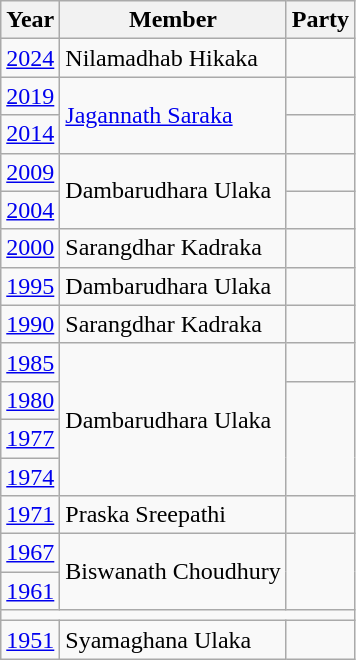<table class="wikitable sortable">
<tr>
<th>Year</th>
<th>Member</th>
<th colspan=2>Party</th>
</tr>
<tr>
<td><a href='#'>2024</a></td>
<td>Nilamadhab Hikaka</td>
<td></td>
</tr>
<tr>
<td><a href='#'>2019</a></td>
<td rowspan=2><a href='#'>Jagannath Saraka</a></td>
<td></td>
</tr>
<tr>
<td><a href='#'>2014</a></td>
</tr>
<tr>
<td><a href='#'>2009</a></td>
<td rowspan=2>Dambarudhara Ulaka</td>
<td></td>
</tr>
<tr>
<td><a href='#'>2004</a></td>
</tr>
<tr>
<td><a href='#'>2000</a></td>
<td>Sarangdhar Kadraka</td>
<td></td>
</tr>
<tr>
<td><a href='#'>1995</a></td>
<td>Dambarudhara Ulaka</td>
<td></td>
</tr>
<tr>
<td><a href='#'>1990</a></td>
<td>Sarangdhar Kadraka</td>
<td></td>
</tr>
<tr>
<td><a href='#'>1985</a></td>
<td rowspan=4>Dambarudhara Ulaka</td>
<td></td>
</tr>
<tr>
<td><a href='#'>1980</a></td>
</tr>
<tr>
<td><a href='#'>1977</a></td>
</tr>
<tr>
<td><a href='#'>1974</a></td>
</tr>
<tr>
<td><a href='#'>1971</a></td>
<td>Praska Sreepathi</td>
<td></td>
</tr>
<tr>
<td><a href='#'>1967</a></td>
<td rowspan=2>Biswanath Choudhury</td>
</tr>
<tr>
<td><a href='#'>1961</a></td>
</tr>
<tr>
<td colspan="4"></td>
</tr>
<tr>
<td><a href='#'>1951</a></td>
<td>Syamaghana Ulaka</td>
<td></td>
</tr>
</table>
